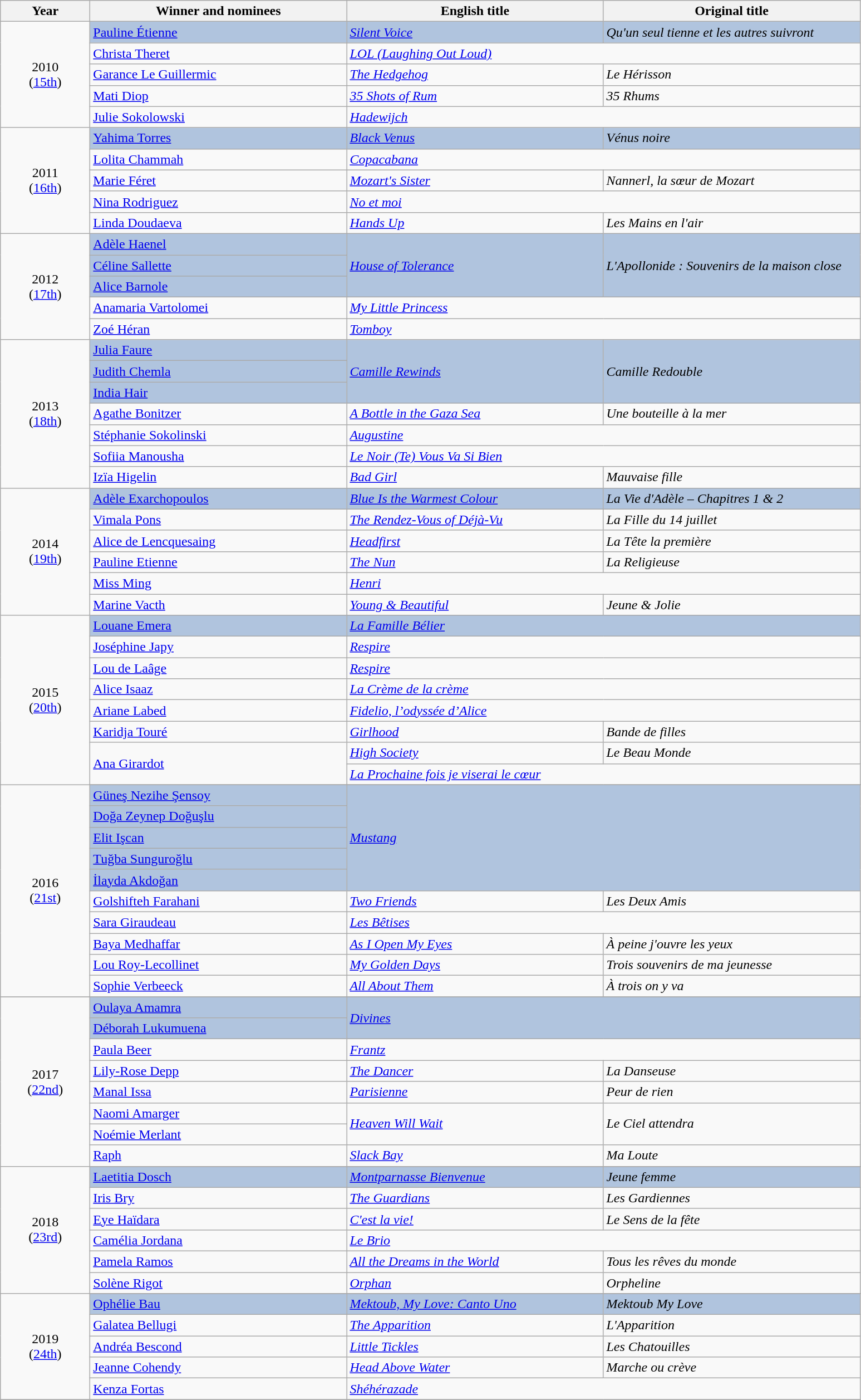<table class="wikitable">
<tr>
<th width="100"><strong>Year</strong></th>
<th width="300"><strong>Winner and nominees</strong></th>
<th width="300"><strong>English title</strong></th>
<th width="300"><strong>Original title</strong></th>
</tr>
<tr>
<td rowspan="5" style="text-align:center;">2010<br>(<a href='#'>15th</a>)</td>
<td style="background:#B0C4DE;"><a href='#'>Pauline Étienne</a></td>
<td style="background:#B0C4DE;"><em><a href='#'>Silent Voice</a></em></td>
<td style="background:#B0C4DE;"><em>Qu'un seul tienne et les autres suivront</em></td>
</tr>
<tr>
<td><a href='#'>Christa Theret</a></td>
<td colspan="2"><em><a href='#'>LOL (Laughing Out Loud)</a></em></td>
</tr>
<tr>
<td><a href='#'>Garance Le Guillermic</a></td>
<td><em><a href='#'>The Hedgehog</a></em></td>
<td><em>Le Hérisson</em></td>
</tr>
<tr>
<td><a href='#'>Mati Diop</a></td>
<td><em><a href='#'>35 Shots of Rum</a></em></td>
<td><em>35 Rhums</em></td>
</tr>
<tr>
<td><a href='#'>Julie Sokolowski</a></td>
<td colspan="2"><em><a href='#'>Hadewijch</a></em></td>
</tr>
<tr>
<td rowspan="5" style="text-align:center;">2011<br>(<a href='#'>16th</a>)</td>
<td style="background:#B0C4DE;"><a href='#'>Yahima Torres</a></td>
<td style="background:#B0C4DE;"><em><a href='#'>Black Venus</a></em></td>
<td style="background:#B0C4DE;"><em>Vénus noire</em></td>
</tr>
<tr>
<td><a href='#'>Lolita Chammah</a></td>
<td colspan="2"><em><a href='#'>Copacabana</a></em></td>
</tr>
<tr>
<td><a href='#'>Marie Féret</a></td>
<td><em><a href='#'>Mozart's Sister</a></em></td>
<td><em>Nannerl, la sœur de Mozart</em></td>
</tr>
<tr>
<td><a href='#'>Nina Rodriguez</a></td>
<td colspan="2"><em><a href='#'>No et moi</a></em></td>
</tr>
<tr>
<td><a href='#'>Linda Doudaeva</a></td>
<td><em><a href='#'>Hands Up</a></em></td>
<td><em>Les Mains en l'air</em></td>
</tr>
<tr>
<td rowspan="5" style="text-align:center;">2012<br>(<a href='#'>17th</a>)</td>
<td style="background:#B0C4DE;"><a href='#'>Adèle Haenel</a></td>
<td rowspan="3" style="background:#B0C4DE;"><em><a href='#'>House of Tolerance</a></em></td>
<td rowspan="3" style="background:#B0C4DE;"><em>L'Apollonide : Souvenirs de la maison close</em></td>
</tr>
<tr>
<td style="background:#B0C4DE;"><a href='#'>Céline Sallette</a></td>
</tr>
<tr>
<td style="background:#B0C4DE;"><a href='#'>Alice Barnole</a></td>
</tr>
<tr>
<td><a href='#'>Anamaria Vartolomei</a></td>
<td colspan="2"><em><a href='#'>My Little Princess</a></em></td>
</tr>
<tr>
<td><a href='#'>Zoé Héran</a></td>
<td colspan="2"><em><a href='#'>Tomboy</a></em></td>
</tr>
<tr>
<td rowspan="7" style="text-align:center;">2013<br>(<a href='#'>18th</a>)</td>
<td style="background:#B0C4DE;"><a href='#'>Julia Faure</a></td>
<td rowspan="3" style="background:#B0C4DE;"><em><a href='#'>Camille Rewinds</a></em></td>
<td rowspan="3" style="background:#B0C4DE;"><em>Camille Redouble</em></td>
</tr>
<tr>
<td style="background:#B0C4DE;"><a href='#'>Judith Chemla</a></td>
</tr>
<tr>
<td style="background:#B0C4DE;"><a href='#'>India Hair</a></td>
</tr>
<tr>
<td><a href='#'>Agathe Bonitzer</a></td>
<td><em><a href='#'>A Bottle in the Gaza Sea</a></em></td>
<td><em>Une bouteille à la mer</em></td>
</tr>
<tr>
<td><a href='#'>Stéphanie Sokolinski</a></td>
<td colspan="2"><em><a href='#'>Augustine</a></em></td>
</tr>
<tr>
<td><a href='#'>Sofiia Manousha</a></td>
<td colspan="2"><em><a href='#'>Le Noir (Te) Vous Va Si Bien</a></em></td>
</tr>
<tr>
<td><a href='#'>Izïa Higelin</a></td>
<td><em><a href='#'>Bad Girl</a></em></td>
<td><em>Mauvaise fille</em></td>
</tr>
<tr>
<td rowspan="6" style="text-align:center;">2014<br>(<a href='#'>19th</a>)</td>
<td style="background:#B0C4DE;"><a href='#'>Adèle Exarchopoulos</a></td>
<td style="background:#B0C4DE;"><em><a href='#'>Blue Is the Warmest Colour</a></em></td>
<td style="background:#B0C4DE;"><em>La Vie d'Adèle – Chapitres 1 & 2</em></td>
</tr>
<tr>
<td><a href='#'>Vimala Pons</a></td>
<td><em><a href='#'>The Rendez-Vous of Déjà-Vu</a></em></td>
<td><em>La Fille du 14 juillet</em></td>
</tr>
<tr>
<td><a href='#'>Alice de Lencquesaing</a></td>
<td><em><a href='#'>Headfirst</a></em></td>
<td><em>La Tête la première</em></td>
</tr>
<tr>
<td><a href='#'>Pauline Etienne</a></td>
<td><em><a href='#'>The Nun</a></em></td>
<td><em>La Religieuse</em></td>
</tr>
<tr>
<td><a href='#'>Miss Ming</a></td>
<td colspan="2"><em><a href='#'>Henri</a></em></td>
</tr>
<tr>
<td><a href='#'>Marine Vacth</a></td>
<td><em><a href='#'>Young & Beautiful</a></em></td>
<td><em>Jeune & Jolie</em></td>
</tr>
<tr>
<td rowspan="8" style="text-align:center;">2015<br>(<a href='#'>20th</a>)</td>
<td style="background:#B0C4DE;"><a href='#'>Louane Emera</a></td>
<td colspan="2" style="background:#B0C4DE;"><em><a href='#'>La Famille Bélier</a></em></td>
</tr>
<tr>
<td><a href='#'>Joséphine Japy</a></td>
<td colspan="2"><em><a href='#'>Respire</a></em></td>
</tr>
<tr>
<td><a href='#'>Lou de Laâge</a></td>
<td colspan="2"><em><a href='#'>Respire</a></em></td>
</tr>
<tr>
<td><a href='#'>Alice Isaaz</a></td>
<td colspan="2"><em><a href='#'>La Crème de la crème</a></em></td>
</tr>
<tr>
<td><a href='#'>Ariane Labed</a></td>
<td colspan="2"><em><a href='#'>Fidelio, l’odyssée d’Alice</a></em></td>
</tr>
<tr>
<td><a href='#'>Karidja Touré</a></td>
<td><em><a href='#'>Girlhood</a></em></td>
<td><em>Bande de filles</em></td>
</tr>
<tr>
<td rowspan="2"><a href='#'>Ana Girardot</a></td>
<td><em><a href='#'>High Society</a></em></td>
<td><em>Le Beau Monde</em></td>
</tr>
<tr>
<td colspan="2"><em><a href='#'>La Prochaine fois je viserai le cœur</a></em></td>
</tr>
<tr>
<td rowspan="11" style="text-align:center;">2016<br>(<a href='#'>21st</a>)</td>
</tr>
<tr>
<td style="background:#B0C4DE;"><a href='#'>Güneş Nezihe Şensoy</a></td>
<td colspan="2" rowspan="5" style="background:#B0C4DE;"><em><a href='#'>Mustang</a></em></td>
</tr>
<tr>
<td style="background:#B0C4DE;"><a href='#'>Doğa Zeynep Doğuşlu</a></td>
</tr>
<tr>
<td style="background:#B0C4DE;"><a href='#'>Elit Işcan</a></td>
</tr>
<tr>
<td style="background:#B0C4DE;"><a href='#'>Tuğba Sunguroğlu</a></td>
</tr>
<tr>
<td style="background:#B0C4DE;"><a href='#'>İlayda Akdoğan</a></td>
</tr>
<tr>
<td><a href='#'>Golshifteh Farahani</a></td>
<td><em><a href='#'>Two Friends</a></em></td>
<td><em>Les Deux Amis</em></td>
</tr>
<tr>
<td><a href='#'>Sara Giraudeau</a></td>
<td colspan="2"><em><a href='#'>Les Bêtises</a></em></td>
</tr>
<tr>
<td><a href='#'>Baya Medhaffar</a></td>
<td><em><a href='#'>As I Open My Eyes</a></em></td>
<td><em>À peine j'ouvre les yeux</em></td>
</tr>
<tr>
<td><a href='#'>Lou Roy-Lecollinet</a></td>
<td><em><a href='#'>My Golden Days</a></em></td>
<td><em>Trois souvenirs de ma jeunesse</em></td>
</tr>
<tr>
<td><a href='#'>Sophie Verbeeck</a></td>
<td><em><a href='#'>All About Them</a></em></td>
<td><em>À trois on y va</em></td>
</tr>
<tr>
</tr>
<tr>
<td rowspan="9" style="text-align:center;">2017<br>(<a href='#'>22nd</a>)</td>
</tr>
<tr>
<td style="background:#B0C4DE;"><a href='#'>Oulaya Amamra</a></td>
<td style="background:#B0C4DE;" rowspan="2" colspan="2"><em><a href='#'>Divines</a></em></td>
</tr>
<tr>
<td style="background:#B0C4DE;"><a href='#'>Déborah Lukumuena</a></td>
</tr>
<tr>
<td><a href='#'>Paula Beer</a></td>
<td colspan="2"><em><a href='#'>Frantz</a></em></td>
</tr>
<tr>
<td><a href='#'>Lily-Rose Depp</a></td>
<td><em><a href='#'>The Dancer</a></em></td>
<td><em>La Danseuse</em></td>
</tr>
<tr>
<td><a href='#'>Manal Issa</a></td>
<td><em><a href='#'>Parisienne</a></em></td>
<td><em>Peur de rien</em></td>
</tr>
<tr>
<td><a href='#'>Naomi Amarger</a></td>
<td rowspan="2"><em><a href='#'>Heaven Will Wait</a></em></td>
<td rowspan="2"><em>Le Ciel attendra</em></td>
</tr>
<tr>
<td><a href='#'>Noémie Merlant</a></td>
</tr>
<tr>
<td><a href='#'>Raph</a></td>
<td><em><a href='#'>Slack Bay</a></em></td>
<td><em>Ma Loute</em></td>
</tr>
<tr>
<td rowspan="7" style="text-align:center;">2018<br>(<a href='#'>23rd</a>)</td>
</tr>
<tr style="background:#B0C4DE;">
<td><a href='#'>Laetitia Dosch</a></td>
<td><em><a href='#'>Montparnasse Bienvenue</a></em></td>
<td><em>Jeune femme</em></td>
</tr>
<tr>
<td><a href='#'>Iris Bry</a></td>
<td><em><a href='#'>The Guardians</a></em></td>
<td><em>Les Gardiennes</em></td>
</tr>
<tr>
<td><a href='#'>Eye Haïdara</a></td>
<td><em><a href='#'>C'est la vie!</a></em></td>
<td><em>Le Sens de la fête</em></td>
</tr>
<tr>
<td><a href='#'>Camélia Jordana</a></td>
<td colspan="2"><em><a href='#'>Le Brio</a></em></td>
</tr>
<tr>
<td><a href='#'>Pamela Ramos</a></td>
<td><em><a href='#'>All the Dreams in the World</a></em></td>
<td><em>Tous les rêves du monde</em></td>
</tr>
<tr>
<td><a href='#'>Solène Rigot</a></td>
<td><em><a href='#'>Orphan</a></em></td>
<td><em>Orpheline</em></td>
</tr>
<tr>
<td rowspan="6" style="text-align:center;">2019<br>(<a href='#'>24th</a>)</td>
</tr>
<tr style="background:#B0C4DE;">
<td><a href='#'>Ophélie Bau</a></td>
<td><em><a href='#'>Mektoub, My Love: Canto Uno</a></em></td>
<td><em>Mektoub My Love</em></td>
</tr>
<tr>
<td><a href='#'>Galatea Bellugi</a></td>
<td><em><a href='#'>The Apparition</a></em></td>
<td><em>L'Apparition</em></td>
</tr>
<tr>
<td><a href='#'>Andréa Bescond</a></td>
<td><em><a href='#'>Little Tickles</a></em></td>
<td><em>Les Chatouilles</em></td>
</tr>
<tr>
<td><a href='#'>Jeanne Cohendy</a></td>
<td><em><a href='#'>Head Above Water</a></em></td>
<td><em>Marche ou crève</em></td>
</tr>
<tr>
<td><a href='#'>Kenza Fortas</a></td>
<td colspan="2"><em><a href='#'>Shéhérazade</a></em></td>
</tr>
<tr>
</tr>
</table>
